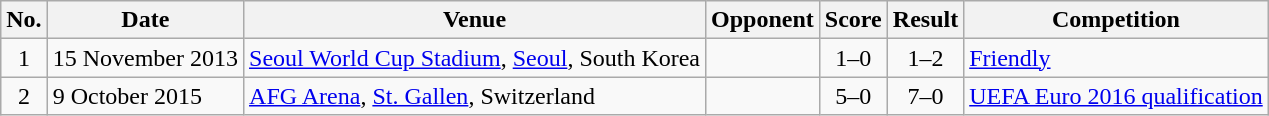<table class="wikitable sortable">
<tr>
<th scope="col">No.</th>
<th scope="col">Date</th>
<th scope="col">Venue</th>
<th scope="col">Opponent</th>
<th scope="col">Score</th>
<th scope="col">Result</th>
<th scope="col">Competition</th>
</tr>
<tr>
<td style="text-align:center">1</td>
<td>15 November 2013</td>
<td><a href='#'>Seoul World Cup Stadium</a>, <a href='#'>Seoul</a>, South Korea</td>
<td></td>
<td style="text-align:center">1–0</td>
<td style="text-align:center">1–2</td>
<td><a href='#'>Friendly</a></td>
</tr>
<tr>
<td style="text-align:center">2</td>
<td>9 October 2015</td>
<td><a href='#'>AFG Arena</a>, <a href='#'>St. Gallen</a>, Switzerland</td>
<td></td>
<td style="text-align:center">5–0</td>
<td style="text-align:center">7–0</td>
<td><a href='#'>UEFA Euro 2016 qualification</a></td>
</tr>
</table>
